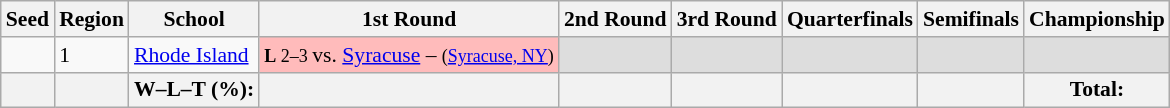<table class="sortable wikitable" style="white-space:nowrap; font-size:90%;">
<tr>
<th>Seed</th>
<th>Region</th>
<th>School</th>
<th>1st Round</th>
<th>2nd Round</th>
<th>3rd Round</th>
<th>Quarterfinals</th>
<th>Semifinals</th>
<th>Championship</th>
</tr>
<tr>
<td></td>
<td>1</td>
<td><a href='#'>Rhode Island</a></td>
<td style="background:#fbb;"><small> <strong>L</strong> 2–3 </small> vs. <a href='#'>Syracuse</a> – <small>(<a href='#'>Syracuse, NY</a>)</small></td>
<td bgcolor=#ddd></td>
<td bgcolor=#ddd></td>
<td bgcolor=#ddd></td>
<td bgcolor=#ddd></td>
<td bgcolor=#ddd></td>
</tr>
<tr>
<th></th>
<th></th>
<th>W–L–T (%):</th>
<th></th>
<th></th>
<th></th>
<th></th>
<th></th>
<th> Total: </th>
</tr>
</table>
